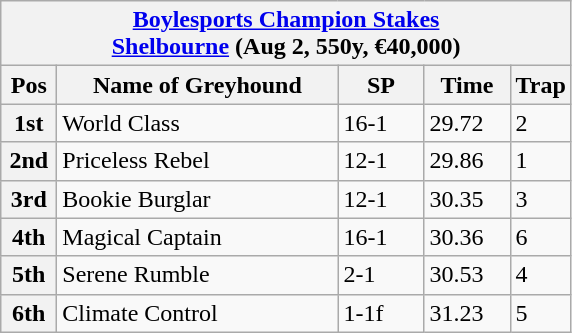<table class="wikitable">
<tr>
<th colspan="6"><a href='#'>Boylesports Champion Stakes</a><br> <a href='#'>Shelbourne</a> (Aug 2, 550y, €40,000)</th>
</tr>
<tr>
<th width=30>Pos</th>
<th width=180>Name of Greyhound</th>
<th width=50>SP</th>
<th width=50>Time</th>
<th width=30>Trap</th>
</tr>
<tr>
<th>1st</th>
<td>World Class </td>
<td>16-1</td>
<td>29.72</td>
<td>2</td>
</tr>
<tr>
<th>2nd</th>
<td>Priceless Rebel</td>
<td>12-1</td>
<td>29.86</td>
<td>1</td>
</tr>
<tr>
<th>3rd</th>
<td>Bookie Burglar</td>
<td>12-1</td>
<td>30.35</td>
<td>3</td>
</tr>
<tr>
<th>4th</th>
<td>Magical Captain</td>
<td>16-1</td>
<td>30.36</td>
<td>6</td>
</tr>
<tr>
<th>5th</th>
<td>Serene Rumble</td>
<td>2-1</td>
<td>30.53</td>
<td>4</td>
</tr>
<tr>
<th>6th</th>
<td>Climate Control</td>
<td>1-1f</td>
<td>31.23</td>
<td>5</td>
</tr>
</table>
